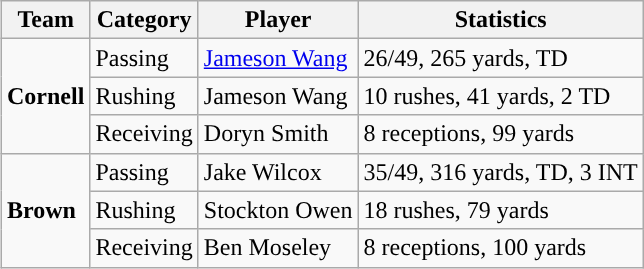<table class="wikitable" style="float: right;">
<tr>
<th>Team</th>
<th>Category</th>
<th>Player</th>
<th>Statistics</th>
</tr>
<tr>
<td rowspan=3><strong>Cornell</strong></td>
<td>Passing</td>
<td><a href='#'>Jameson Wang</a></td>
<td>26/49, 265 yards, TD</td>
</tr>
<tr>
<td>Rushing</td>
<td>Jameson Wang</td>
<td>10 rushes, 41 yards, 2 TD</td>
</tr>
<tr>
<td>Receiving</td>
<td>Doryn Smith</td>
<td>8 receptions, 99 yards</td>
</tr>
<tr>
<td rowspan=3><strong>Brown</strong></td>
<td>Passing</td>
<td>Jake Wilcox</td>
<td>35/49, 316 yards, TD, 3 INT</td>
</tr>
<tr>
<td>Rushing</td>
<td>Stockton Owen</td>
<td>18 rushes, 79 yards</td>
</tr>
<tr>
<td>Receiving</td>
<td>Ben Moseley</td>
<td>8 receptions, 100 yards</td>
</tr>
</table>
